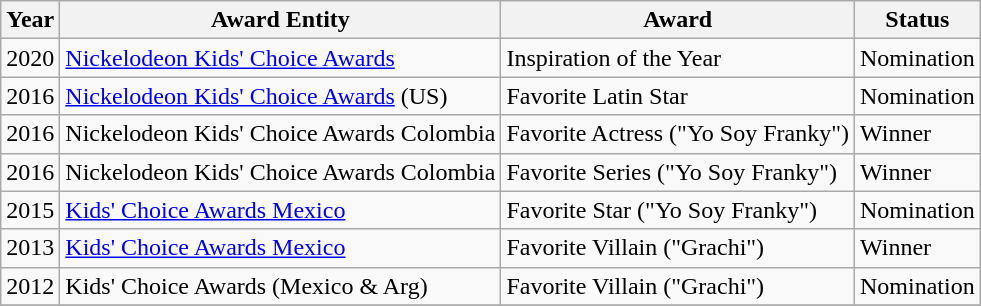<table class="wikitable sortable">
<tr>
<th>Year</th>
<th>Award Entity</th>
<th>Award</th>
<th>Status</th>
</tr>
<tr>
<td>2020</td>
<td><a href='#'>Nickelodeon Kids' Choice Awards</a></td>
<td>Inspiration of the Year</td>
<td>Nomination</td>
</tr>
<tr>
<td>2016</td>
<td><a href='#'>Nickelodeon Kids' Choice Awards</a> (US)</td>
<td>Favorite Latin Star</td>
<td>Nomination</td>
</tr>
<tr>
<td>2016</td>
<td>Nickelodeon Kids' Choice Awards Colombia</td>
<td>Favorite Actress ("Yo Soy Franky")</td>
<td>Winner</td>
</tr>
<tr>
<td>2016</td>
<td>Nickelodeon Kids' Choice Awards Colombia</td>
<td>Favorite Series ("Yo Soy Franky")</td>
<td>Winner</td>
</tr>
<tr>
<td>2015</td>
<td><a href='#'>Kids' Choice Awards Mexico</a></td>
<td>Favorite Star ("Yo Soy Franky")</td>
<td>Nomination</td>
</tr>
<tr>
<td>2013</td>
<td><a href='#'>Kids' Choice Awards Mexico</a></td>
<td>Favorite Villain ("Grachi")</td>
<td>Winner</td>
</tr>
<tr>
<td>2012</td>
<td>Kids' Choice Awards (Mexico & Arg)</td>
<td>Favorite Villain ("Grachi")</td>
<td>Nomination</td>
</tr>
<tr>
</tr>
</table>
